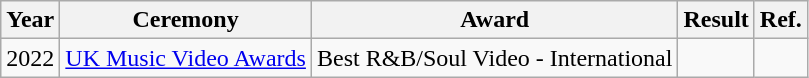<table class="wikitable plainrowheaders">
<tr>
<th scope="col">Year</th>
<th scope="col">Ceremony</th>
<th scope="col">Award</th>
<th scope="col">Result</th>
<th scope="col">Ref.</th>
</tr>
<tr>
<td>2022</td>
<td><a href='#'>UK Music Video Awards</a></td>
<td>Best R&B/Soul Video - International</td>
<td></td>
<td></td>
</tr>
</table>
